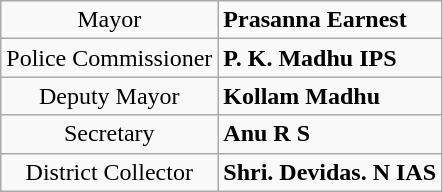<table class="wikitable">
<tr>
<td align="center">Mayor</td>
<td><strong>Prasanna Earnest</strong></td>
</tr>
<tr>
<td align="center">Police Commissioner</td>
<td><strong>P. K. Madhu IPS</strong></td>
</tr>
<tr>
<td align="center">Deputy Mayor</td>
<td><strong>Kollam Madhu</strong></td>
</tr>
<tr>
<td align="center">Secretary</td>
<td><strong>Anu R S</strong></td>
</tr>
<tr>
<td align="center">District Collector</td>
<td><strong>Shri. Devidas. N IAS</strong></td>
</tr>
</table>
